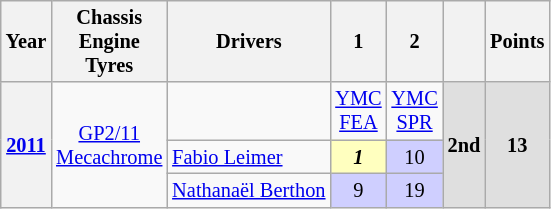<table class="wikitable" style="text-align:center; font-size:85%;">
<tr>
<th>Year</th>
<th>Chassis<br>Engine<br>Tyres</th>
<th>Drivers</th>
<th>1</th>
<th>2</th>
<th></th>
<th>Points</th>
</tr>
<tr>
<th rowspan=3><a href='#'>2011</a></th>
<td rowspan=3><a href='#'>GP2/11</a><br><a href='#'>Mecachrome</a><br></td>
<td></td>
<td><a href='#'>YMC<br>FEA</a></td>
<td><a href='#'>YMC<br>SPR</a></td>
<td rowspan=3 bgcolor="#DFDFDF"><strong>2nd</strong></td>
<td rowspan=3 bgcolor="#DFDFDF"><strong>13</strong></td>
</tr>
<tr>
<td align=left> <a href='#'>Fabio Leimer</a></td>
<td bgcolor="#FFFFBF"><strong><em>1</em></strong></td>
<td bgcolor="#CFCFFF">10</td>
</tr>
<tr>
<td align=left> <a href='#'>Nathanaël Berthon</a></td>
<td bgcolor="#CFCFFF">9</td>
<td bgcolor="#CFCFFF">19</td>
</tr>
</table>
